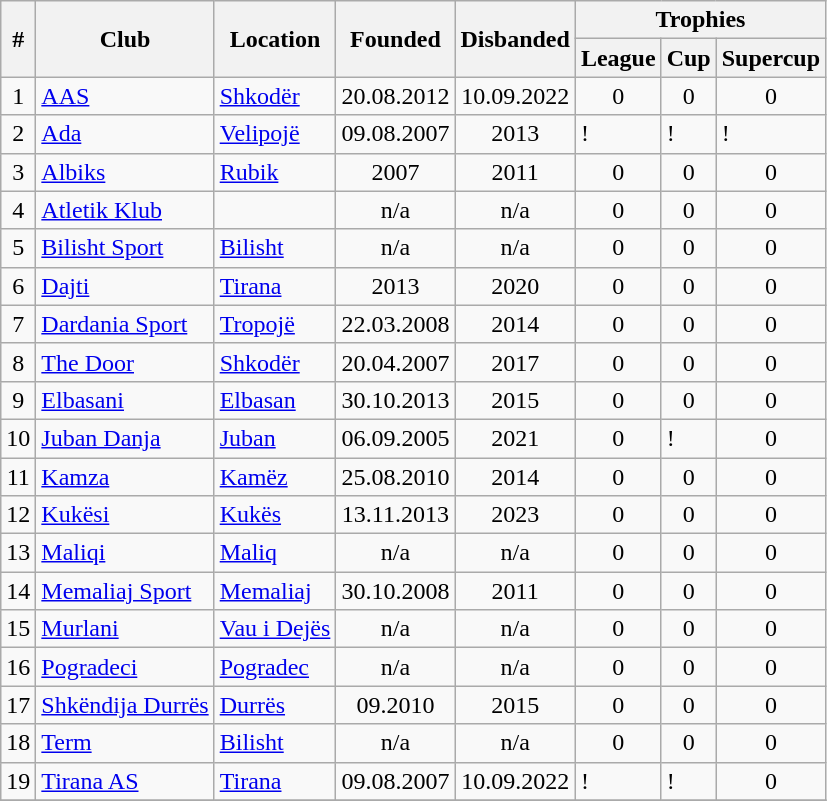<table class="wikitable sortable">
<tr>
<th rowspan="2">#</th>
<th rowspan="2">Club</th>
<th rowspan="2">Location</th>
<th rowspan="2">Founded</th>
<th rowspan="2">Disbanded</th>
<th colspan="3">Trophies</th>
</tr>
<tr>
<th>League</th>
<th>Cup</th>
<th>Supercup</th>
</tr>
<tr>
<td align=center>1</td>
<td><a href='#'>AAS</a></td>
<td><a href='#'>Shkodër</a></td>
<td align=center>20.08.2012</td>
<td align=center>10.09.2022</td>
<td align=center>0</td>
<td align=center>0</td>
<td align=center>0</td>
</tr>
<tr>
<td align=center>2</td>
<td><a href='#'>Ada</a></td>
<td><a href='#'>Velipojë</a></td>
<td align=center>09.08.2007</td>
<td align=center>2013</td>
<td>! </td>
<td>! </td>
<td>! </td>
</tr>
<tr>
<td align=center>3</td>
<td><a href='#'>Albiks</a></td>
<td><a href='#'>Rubik</a></td>
<td align=center>2007</td>
<td align=center>2011</td>
<td align=center>0</td>
<td align=center>0</td>
<td align=center>0</td>
</tr>
<tr>
<td align=center>4</td>
<td><a href='#'>Atletik Klub</a></td>
<td></td>
<td align=center>n/a</td>
<td align=center>n/a</td>
<td align=center>0</td>
<td align=center>0</td>
<td align=center>0</td>
</tr>
<tr>
<td align=center>5</td>
<td><a href='#'>Bilisht Sport</a></td>
<td><a href='#'>Bilisht</a></td>
<td align=center>n/a</td>
<td align=center>n/a</td>
<td align=center>0</td>
<td align=center>0</td>
<td align=center>0</td>
</tr>
<tr>
<td align=center>6</td>
<td><a href='#'>Dajti</a></td>
<td><a href='#'>Tirana</a></td>
<td align=center>2013</td>
<td align=center>2020</td>
<td align=center>0</td>
<td align=center>0</td>
<td align=center>0</td>
</tr>
<tr>
<td align=center>7</td>
<td><a href='#'>Dardania Sport</a></td>
<td><a href='#'>Tropojë</a></td>
<td align=center>22.03.2008</td>
<td align=center>2014</td>
<td align=center>0</td>
<td align=center>0</td>
<td align=center>0</td>
</tr>
<tr>
<td align=center>8</td>
<td><a href='#'>The Door</a></td>
<td><a href='#'>Shkodër</a></td>
<td align=center>20.04.2007</td>
<td align=center>2017</td>
<td align=center>0</td>
<td align=center>0</td>
<td align=center>0</td>
</tr>
<tr>
<td align=center>9</td>
<td><a href='#'>Elbasani</a></td>
<td><a href='#'>Elbasan</a></td>
<td align=center>30.10.2013</td>
<td align=center>2015</td>
<td align=center>0</td>
<td align=center>0</td>
<td align=center>0</td>
</tr>
<tr>
<td align=center>10</td>
<td><a href='#'>Juban Danja</a></td>
<td><a href='#'>Juban</a></td>
<td align=center>06.09.2005</td>
<td align=center>2021</td>
<td align=center>0</td>
<td>! </td>
<td align=center>0</td>
</tr>
<tr>
<td align=center>11</td>
<td><a href='#'>Kamza</a></td>
<td><a href='#'>Kamëz</a></td>
<td align=center>25.08.2010</td>
<td align=center>2014</td>
<td align=center>0</td>
<td align=center>0</td>
<td align=center>0</td>
</tr>
<tr>
<td align=center>12</td>
<td><a href='#'>Kukësi</a></td>
<td><a href='#'>Kukës</a></td>
<td align=center>13.11.2013</td>
<td align=center>2023</td>
<td align=center>0</td>
<td align=center>0</td>
<td align=center>0</td>
</tr>
<tr>
<td align=center>13</td>
<td><a href='#'>Maliqi</a></td>
<td><a href='#'>Maliq</a></td>
<td align=center>n/a</td>
<td align=center>n/a</td>
<td align=center>0</td>
<td align=center>0</td>
<td align=center>0</td>
</tr>
<tr>
<td align=center>14</td>
<td><a href='#'>Memaliaj Sport</a></td>
<td><a href='#'>Memaliaj</a></td>
<td align=center>30.10.2008</td>
<td align=center>2011</td>
<td align=center>0</td>
<td align=center>0</td>
<td align=center>0</td>
</tr>
<tr>
<td align=center>15</td>
<td><a href='#'>Murlani</a></td>
<td><a href='#'>Vau i Dejës</a></td>
<td align=center>n/a</td>
<td align=center>n/a</td>
<td align=center>0</td>
<td align=center>0</td>
<td align=center>0</td>
</tr>
<tr>
<td align=center>16</td>
<td><a href='#'>Pogradeci</a></td>
<td><a href='#'>Pogradec</a></td>
<td align=center>n/a</td>
<td align=center>n/a</td>
<td align=center>0</td>
<td align=center>0</td>
<td align=center>0</td>
</tr>
<tr>
<td align=center>17</td>
<td><a href='#'>Shkëndija Durrës</a></td>
<td><a href='#'>Durrës</a></td>
<td align=center>09.2010</td>
<td align=center>2015</td>
<td align=center>0</td>
<td align=center>0</td>
<td align=center>0</td>
</tr>
<tr>
<td align=center>18</td>
<td><a href='#'>Term</a></td>
<td><a href='#'>Bilisht</a></td>
<td align=center>n/a</td>
<td align=center>n/a</td>
<td align=center>0</td>
<td align=center>0</td>
<td align=center>0</td>
</tr>
<tr>
<td align=center>19</td>
<td><a href='#'>Tirana AS</a></td>
<td><a href='#'>Tirana</a></td>
<td align=center>09.08.2007</td>
<td align=center>10.09.2022</td>
<td>! </td>
<td>! </td>
<td align=center>0</td>
</tr>
<tr>
</tr>
</table>
